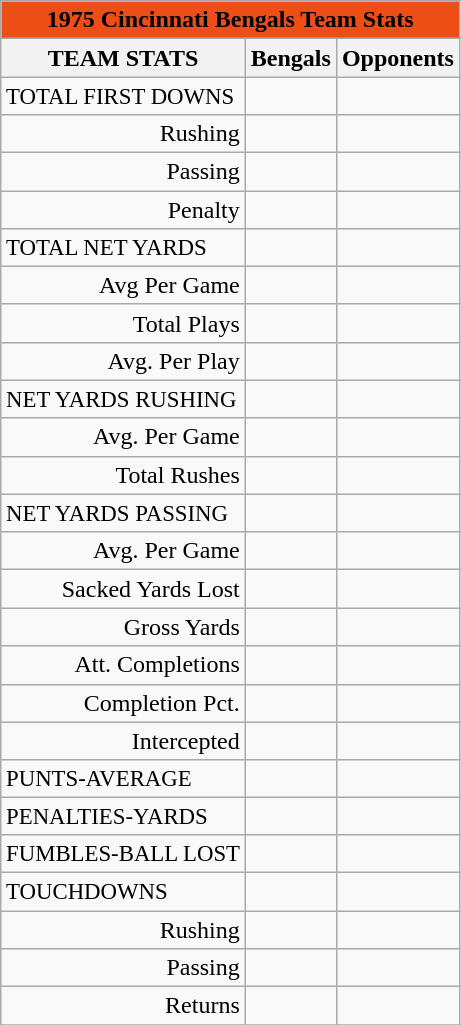<table class="wikitable">
<tr>
<th colspan="100" style="background-color: #ED4E16;" "style="font-size: 95%">1975 Cincinnati Bengals Team Stats</th>
</tr>
<tr>
<th>TEAM STATS</th>
<th>Bengals</th>
<th>Opponents</th>
</tr>
<tr>
<td style="font-size: 95%">TOTAL FIRST DOWNS</td>
<td></td>
<td></td>
</tr>
<tr>
<td align="right">Rushing</td>
<td></td>
<td></td>
</tr>
<tr>
<td align="right">Passing</td>
<td></td>
<td></td>
</tr>
<tr>
<td align="right">Penalty</td>
<td></td>
<td></td>
</tr>
<tr>
<td style="font-size: 95%">TOTAL NET YARDS</td>
<td></td>
<td></td>
</tr>
<tr>
<td align="right">Avg Per Game</td>
<td></td>
<td></td>
</tr>
<tr>
<td align="right">Total Plays</td>
<td></td>
<td></td>
</tr>
<tr>
<td align="right">Avg. Per Play</td>
<td></td>
<td></td>
</tr>
<tr>
<td style="font-size: 95%">NET YARDS RUSHING</td>
<td></td>
<td></td>
</tr>
<tr>
<td align="right">Avg. Per Game</td>
<td></td>
<td></td>
</tr>
<tr>
<td align="right">Total Rushes</td>
<td></td>
<td></td>
</tr>
<tr>
<td style="font-size: 95%">NET YARDS PASSING</td>
<td></td>
<td></td>
</tr>
<tr>
<td align="right">Avg. Per Game</td>
<td></td>
<td></td>
</tr>
<tr>
<td align="right">Sacked Yards Lost</td>
<td></td>
<td></td>
</tr>
<tr>
<td align="right">Gross Yards</td>
<td></td>
<td></td>
</tr>
<tr>
<td align="right">Att. Completions</td>
<td></td>
<td></td>
</tr>
<tr>
<td align="right">Completion Pct.</td>
<td></td>
<td></td>
</tr>
<tr>
<td align="right">Intercepted</td>
<td></td>
<td></td>
</tr>
<tr>
<td style="font-size: 95%">PUNTS-AVERAGE</td>
<td></td>
<td></td>
</tr>
<tr>
<td style="font-size: 95%">PENALTIES-YARDS</td>
<td></td>
<td></td>
</tr>
<tr>
<td style="font-size: 95%">FUMBLES-BALL LOST</td>
<td></td>
<td></td>
</tr>
<tr>
<td style="font-size: 95%">TOUCHDOWNS</td>
<td></td>
<td></td>
</tr>
<tr>
<td align="right">Rushing</td>
<td></td>
<td></td>
</tr>
<tr>
<td align="right">Passing</td>
<td></td>
<td></td>
</tr>
<tr>
<td align="right">Returns</td>
<td></td>
<td></td>
</tr>
<tr>
</tr>
</table>
